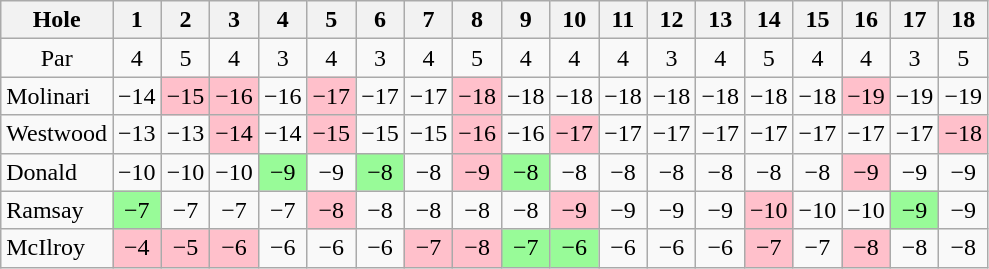<table class="wikitable" style="text-align:center">
<tr>
<th>Hole</th>
<th>1</th>
<th>2</th>
<th>3</th>
<th>4</th>
<th>5</th>
<th>6</th>
<th>7</th>
<th>8</th>
<th>9</th>
<th>10</th>
<th>11</th>
<th>12</th>
<th>13</th>
<th>14</th>
<th>15</th>
<th>16</th>
<th>17</th>
<th>18</th>
</tr>
<tr>
<td>Par</td>
<td>4</td>
<td>5</td>
<td>4</td>
<td>3</td>
<td>4</td>
<td>3</td>
<td>4</td>
<td>5</td>
<td>4</td>
<td>4</td>
<td>4</td>
<td>3</td>
<td>4</td>
<td>5</td>
<td>4</td>
<td>4</td>
<td>3</td>
<td>5</td>
</tr>
<tr>
<td align=left> Molinari</td>
<td>−14</td>
<td style="background: Pink;">−15</td>
<td style="background: Pink;">−16</td>
<td>−16</td>
<td style="background: Pink;">−17</td>
<td>−17</td>
<td>−17</td>
<td style="background: Pink;">−18</td>
<td>−18</td>
<td>−18</td>
<td>−18</td>
<td>−18</td>
<td>−18</td>
<td>−18</td>
<td>−18</td>
<td style="background: Pink;">−19</td>
<td>−19</td>
<td>−19</td>
</tr>
<tr>
<td align=left> Westwood</td>
<td>−13</td>
<td>−13</td>
<td style="background: Pink;">−14</td>
<td>−14</td>
<td style="background: Pink;">−15</td>
<td>−15</td>
<td>−15</td>
<td style="background: Pink;">−16</td>
<td>−16</td>
<td style="background: Pink;">−17</td>
<td>−17</td>
<td>−17</td>
<td>−17</td>
<td>−17</td>
<td>−17</td>
<td>−17</td>
<td>−17</td>
<td style="background: Pink;">−18</td>
</tr>
<tr>
<td align=left> Donald</td>
<td>−10</td>
<td>−10</td>
<td>−10</td>
<td style="background: PaleGreen;">−9</td>
<td>−9</td>
<td style="background: PaleGreen;">−8</td>
<td>−8</td>
<td style="background: Pink;">−9</td>
<td style="background: PaleGreen;">−8</td>
<td>−8</td>
<td>−8</td>
<td>−8</td>
<td>−8</td>
<td>−8</td>
<td>−8</td>
<td style="background: Pink;">−9</td>
<td>−9</td>
<td>−9</td>
</tr>
<tr>
<td align=left> Ramsay</td>
<td style="background: PaleGreen;">−7</td>
<td>−7</td>
<td>−7</td>
<td>−7</td>
<td style="background: Pink;">−8</td>
<td>−8</td>
<td>−8</td>
<td>−8</td>
<td>−8</td>
<td style="background: Pink;">−9</td>
<td>−9</td>
<td>−9</td>
<td>−9</td>
<td style="background: Pink;">−10</td>
<td>−10</td>
<td>−10</td>
<td style="background: PaleGreen;">−9</td>
<td>−9</td>
</tr>
<tr>
<td align=left> McIlroy</td>
<td style="background: Pink;">−4</td>
<td style="background: Pink;">−5</td>
<td style="background: Pink;">−6</td>
<td>−6</td>
<td>−6</td>
<td>−6</td>
<td style="background: Pink;">−7</td>
<td style="background: Pink;">−8</td>
<td style="background: PaleGreen;">−7</td>
<td style="background: PaleGreen;">−6</td>
<td>−6</td>
<td>−6</td>
<td>−6</td>
<td style="background: Pink;">−7</td>
<td>−7</td>
<td style="background: Pink;">−8</td>
<td>−8</td>
<td>−8</td>
</tr>
</table>
